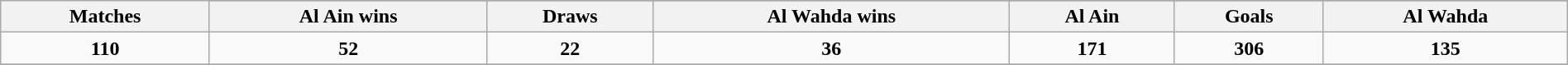<table width=100% class="wikitable" style="text-align: center;">
<tr>
<th rowspan="2">Matches</th>
</tr>
<tr>
<th align="center"> Al Ain wins</th>
<th align="center">Draws</th>
<th align="center"> Al Wahda  wins</th>
<th align="center"> Al Ain</th>
<th align="center">Goals</th>
<th align="center"> Al Wahda</th>
</tr>
<tr>
<td><strong>110</strong></td>
<td><strong>52</strong></td>
<td><strong>22</strong></td>
<td><strong>36</strong></td>
<td><strong>171</strong></td>
<td><strong>306</strong></td>
<td><strong>135</strong></td>
</tr>
<tr>
</tr>
</table>
